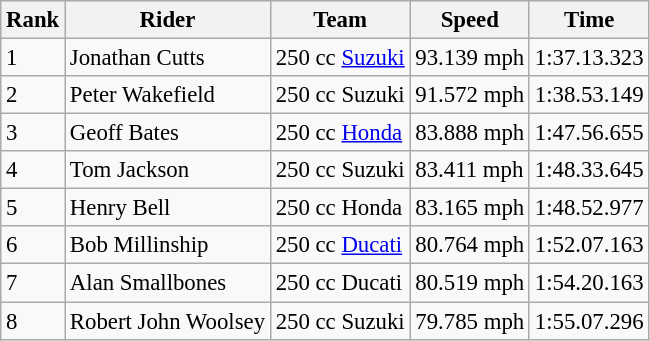<table class="wikitable" style="font-size: 95%;">
<tr style="background:#efefef;">
<th>Rank</th>
<th>Rider</th>
<th>Team</th>
<th>Speed</th>
<th>Time</th>
</tr>
<tr>
<td>1</td>
<td> Jonathan Cutts</td>
<td>250 cc <a href='#'>Suzuki</a></td>
<td>93.139 mph</td>
<td>1:37.13.323</td>
</tr>
<tr>
<td>2</td>
<td>  Peter Wakefield</td>
<td>250 cc Suzuki</td>
<td>91.572 mph</td>
<td>1:38.53.149</td>
</tr>
<tr>
<td>3</td>
<td>  Geoff Bates</td>
<td>250 cc <a href='#'>Honda</a></td>
<td>83.888 mph</td>
<td>1:47.56.655</td>
</tr>
<tr>
<td>4</td>
<td>  Tom Jackson</td>
<td>250 cc Suzuki</td>
<td>83.411 mph</td>
<td>1:48.33.645</td>
</tr>
<tr>
<td>5</td>
<td> Henry Bell</td>
<td>250 cc Honda</td>
<td>83.165 mph</td>
<td>1:48.52.977</td>
</tr>
<tr>
<td>6</td>
<td> Bob Millinship</td>
<td>250 cc <a href='#'>Ducati</a></td>
<td>80.764 mph</td>
<td>1:52.07.163</td>
</tr>
<tr>
<td>7</td>
<td> Alan Smallbones</td>
<td>250 cc Ducati</td>
<td>80.519 mph</td>
<td>1:54.20.163</td>
</tr>
<tr>
<td>8</td>
<td> Robert John Woolsey</td>
<td>250 cc Suzuki</td>
<td>79.785 mph</td>
<td>1:55.07.296</td>
</tr>
</table>
